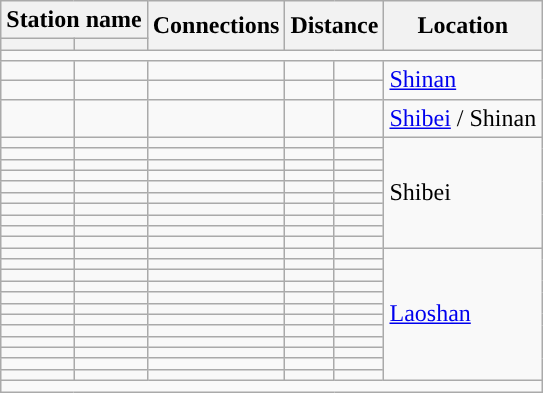<table class="wikitable">
<tr>
<th colspan=2>Station name</th>
<th rowspan=2>Connections</th>
<th colspan="2" rowspan="2">Distance<br></th>
<th rowspan="2">Location</th>
</tr>
<tr>
<th></th>
<th></th>
</tr>
<tr style="background:#">
<td colspan = "6"></td>
</tr>
<tr>
<td></td>
<td></td>
<td></td>
<td></td>
<td></td>
<td rowspan="2"><a href='#'>Shinan</a></td>
</tr>
<tr>
<td></td>
<td></td>
<td></td>
<td></td>
<td></td>
</tr>
<tr>
<td></td>
<td></td>
<td></td>
<td></td>
<td></td>
<td><a href='#'>Shibei</a> / Shinan</td>
</tr>
<tr>
<td></td>
<td></td>
<td></td>
<td></td>
<td></td>
<td rowspan="10">Shibei</td>
</tr>
<tr>
<td></td>
<td></td>
<td></td>
<td></td>
<td></td>
</tr>
<tr>
<td></td>
<td></td>
<td></td>
<td></td>
<td></td>
</tr>
<tr>
<td></td>
<td></td>
<td></td>
<td></td>
<td></td>
</tr>
<tr>
<td></td>
<td></td>
<td></td>
<td></td>
<td></td>
</tr>
<tr>
<td></td>
<td></td>
<td></td>
<td></td>
<td></td>
</tr>
<tr>
<td></td>
<td></td>
<td></td>
<td></td>
<td></td>
</tr>
<tr>
<td></td>
<td></td>
<td></td>
<td></td>
<td></td>
</tr>
<tr>
<td></td>
<td></td>
<td></td>
<td></td>
<td></td>
</tr>
<tr>
<td></td>
<td></td>
<td></td>
<td></td>
<td></td>
</tr>
<tr>
<td></td>
<td></td>
<td></td>
<td></td>
<td></td>
<td rowspan="12"><a href='#'>Laoshan</a></td>
</tr>
<tr>
<td></td>
<td></td>
<td></td>
<td></td>
<td></td>
</tr>
<tr>
<td></td>
<td></td>
<td></td>
<td></td>
<td></td>
</tr>
<tr>
<td></td>
<td></td>
<td></td>
<td></td>
<td></td>
</tr>
<tr>
<td></td>
<td></td>
<td></td>
<td></td>
<td></td>
</tr>
<tr>
<td></td>
<td></td>
<td></td>
<td></td>
<td></td>
</tr>
<tr>
<td></td>
<td></td>
<td></td>
<td></td>
<td></td>
</tr>
<tr>
<td></td>
<td></td>
<td></td>
<td></td>
<td></td>
</tr>
<tr>
<td></td>
<td></td>
<td></td>
<td></td>
<td></td>
</tr>
<tr>
<td></td>
<td></td>
<td></td>
<td></td>
<td></td>
</tr>
<tr>
<td></td>
<td></td>
<td></td>
<td></td>
<td></td>
</tr>
<tr>
<td></td>
<td></td>
<td></td>
<td></td>
<td></td>
</tr>
<tr style="background:#">
<td colspan = "6"></td>
</tr>
</table>
